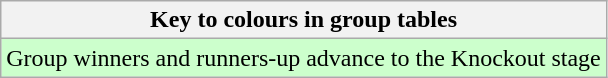<table class="wikitable">
<tr>
<th>Key to colours in group tables</th>
</tr>
<tr bgcolor=#ccffcc>
<td>Group winners and runners-up advance to the Knockout stage</td>
</tr>
</table>
